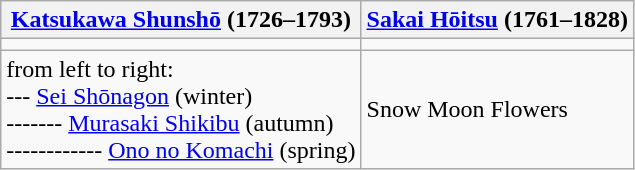<table class ="wikitable">
<tr>
<th><a href='#'>Katsukawa Shunshō</a> (1726–1793)</th>
<th><a href='#'>Sakai Hōitsu</a> (1761–1828)</th>
</tr>
<tr>
<td></td>
<td></td>
</tr>
<tr>
<td>from left to right:<br>--- <a href='#'>Sei Shōnagon</a> (winter)<br>------- <a href='#'>Murasaki Shikibu</a> (autumn)<br>------------ <a href='#'>Ono no Komachi</a> (spring)</td>
<td>Snow Moon Flowers</td>
</tr>
</table>
